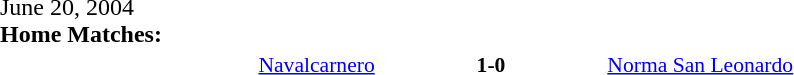<table width=100% cellspacing=1>
<tr>
<th width=20%></th>
<th width=12%></th>
<th width=20%></th>
<th></th>
</tr>
<tr>
<td>June 20, 2004<br><strong>Home Matches:</strong></td>
</tr>
<tr style=font-size:90%>
<td align=right><a href='#'>Navalcarnero</a></td>
<td align=center><strong>1-0</strong></td>
<td><a href='#'>Norma San Leonardo</a></td>
</tr>
</table>
